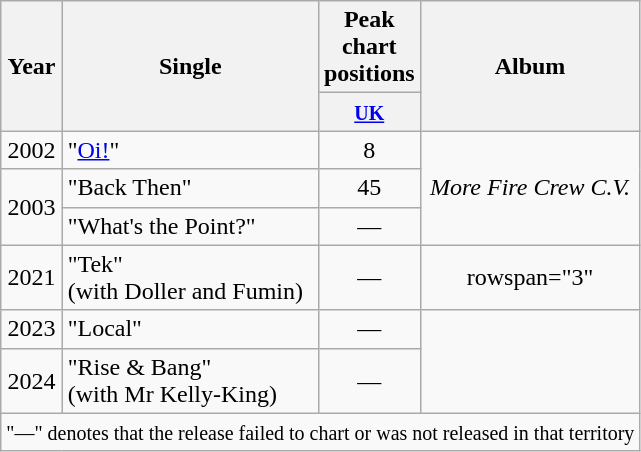<table class="wikitable" style="text-align:center;">
<tr>
<th rowspan="2">Year</th>
<th rowspan="2">Single</th>
<th>Peak chart positions</th>
<th rowspan="2">Album</th>
</tr>
<tr>
<th style="width:36px;"><small><a href='#'>UK</a></small></th>
</tr>
<tr>
<td>2002</td>
<td align="left">"<a href='#'>Oi!</a>"</td>
<td align="center">8</td>
<td rowspan="3"><em>More Fire Crew C.V.</em></td>
</tr>
<tr>
<td rowspan="2">2003</td>
<td align="left">"Back Then"</td>
<td align="center">45</td>
</tr>
<tr>
<td align="left">"What's the Point?"</td>
<td align="center">—</td>
</tr>
<tr>
<td>2021</td>
<td align="left">"Tek"<br><span>(with Doller and Fumin)</span></td>
<td align="center">—</td>
<td>rowspan="3" </td>
</tr>
<tr>
<td>2023</td>
<td align="left">"Local"</td>
<td align="center">—</td>
</tr>
<tr>
<td>2024</td>
<td align="left">"Rise & Bang"<br><span>(with Mr Kelly-King)</span></td>
<td align="center">—</td>
</tr>
<tr>
<td colspan="23" style="text-align:center;"><small>"—" denotes that the release failed to chart or was not released in that territory</small></td>
</tr>
</table>
